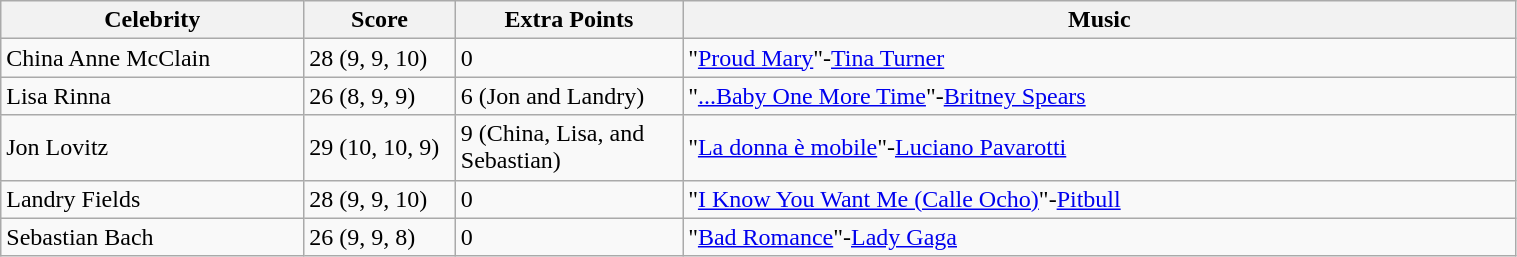<table class="wikitable" style="width:80%;">
<tr>
<th style="width:20%;">Celebrity</th>
<th style="width:10%;">Score</th>
<th style="width:15%;">Extra Points</th>
<th style="width:60%;">Music</th>
</tr>
<tr>
<td>China Anne McClain</td>
<td>28 (9, 9, 10)</td>
<td>0</td>
<td>"<a href='#'>Proud Mary</a>"-<a href='#'>Tina Turner</a></td>
</tr>
<tr>
<td>Lisa Rinna</td>
<td>26 (8, 9, 9)</td>
<td>6 (Jon and Landry)</td>
<td>"<a href='#'>...Baby One More Time</a>"-<a href='#'>Britney Spears</a></td>
</tr>
<tr>
<td>Jon Lovitz</td>
<td>29 (10, 10, 9)</td>
<td>9 (China, Lisa, and Sebastian)</td>
<td>"<a href='#'>La donna è mobile</a>"-<a href='#'>Luciano Pavarotti</a></td>
</tr>
<tr>
<td>Landry Fields</td>
<td>28 (9, 9, 10)</td>
<td>0</td>
<td>"<a href='#'>I Know You Want Me (Calle Ocho)</a>"-<a href='#'>Pitbull</a></td>
</tr>
<tr>
<td>Sebastian Bach</td>
<td>26 (9, 9, 8)</td>
<td>0</td>
<td>"<a href='#'>Bad Romance</a>"-<a href='#'>Lady Gaga</a></td>
</tr>
</table>
